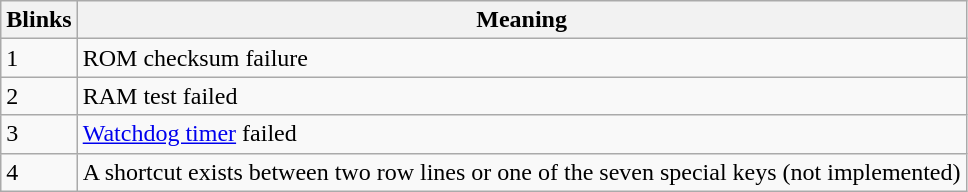<table class="wikitable">
<tr>
<th>Blinks</th>
<th>Meaning</th>
</tr>
<tr>
<td>1</td>
<td>ROM checksum failure</td>
</tr>
<tr>
<td>2</td>
<td>RAM test failed</td>
</tr>
<tr>
<td>3</td>
<td><a href='#'>Watchdog timer</a> failed</td>
</tr>
<tr>
<td>4</td>
<td>A shortcut exists between two row lines or one of the seven special keys (not implemented)</td>
</tr>
</table>
